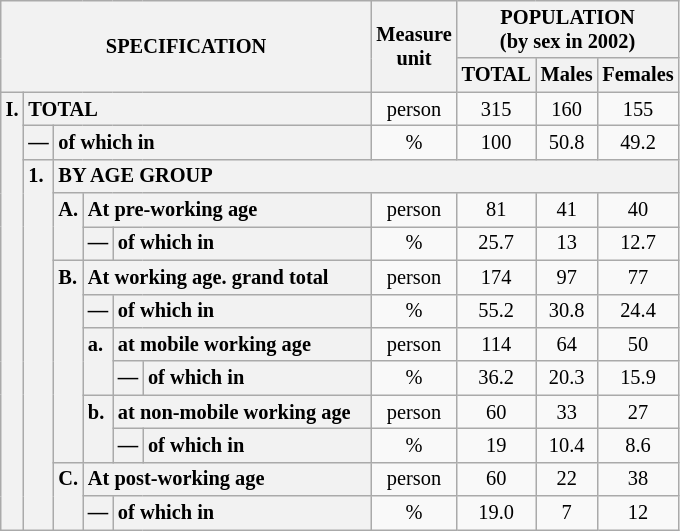<table class="wikitable" style="font-size:85%; text-align:center">
<tr>
<th rowspan="2" colspan="6">SPECIFICATION</th>
<th rowspan="2">Measure<br> unit</th>
<th colspan="3" rowspan="1">POPULATION<br> (by sex in 2002)</th>
</tr>
<tr>
<th>TOTAL</th>
<th>Males</th>
<th>Females</th>
</tr>
<tr>
<th style="text-align:left" valign="top" rowspan="13">I.</th>
<th style="text-align:left" colspan="5">TOTAL</th>
<td>person</td>
<td>315</td>
<td>160</td>
<td>155</td>
</tr>
<tr>
<th style="text-align:left" valign="top">—</th>
<th style="text-align:left" colspan="4">of which in</th>
<td>%</td>
<td>100</td>
<td>50.8</td>
<td>49.2</td>
</tr>
<tr>
<th style="text-align:left" valign="top" rowspan="11">1.</th>
<th style="text-align:left" colspan="19">BY AGE GROUP</th>
</tr>
<tr>
<th style="text-align:left" valign="top" rowspan="2">A.</th>
<th style="text-align:left" colspan="3">At pre-working age</th>
<td>person</td>
<td>81</td>
<td>41</td>
<td>40</td>
</tr>
<tr>
<th style="text-align:left" valign="top">—</th>
<th style="text-align:left" valign="top" colspan="2">of which in</th>
<td>%</td>
<td>25.7</td>
<td>13</td>
<td>12.7</td>
</tr>
<tr>
<th style="text-align:left" valign="top" rowspan="6">B.</th>
<th style="text-align:left" colspan="3">At working age. grand total</th>
<td>person</td>
<td>174</td>
<td>97</td>
<td>77</td>
</tr>
<tr>
<th style="text-align:left" valign="top">—</th>
<th style="text-align:left" valign="top" colspan="2">of which in</th>
<td>%</td>
<td>55.2</td>
<td>30.8</td>
<td>24.4</td>
</tr>
<tr>
<th style="text-align:left" valign="top" rowspan="2">a.</th>
<th style="text-align:left" colspan="2">at mobile working age</th>
<td>person</td>
<td>114</td>
<td>64</td>
<td>50</td>
</tr>
<tr>
<th style="text-align:left" valign="top">—</th>
<th style="text-align:left" valign="top" colspan="1">of which in                        </th>
<td>%</td>
<td>36.2</td>
<td>20.3</td>
<td>15.9</td>
</tr>
<tr>
<th style="text-align:left" valign="top" rowspan="2">b.</th>
<th style="text-align:left" colspan="2">at non-mobile working age</th>
<td>person</td>
<td>60</td>
<td>33</td>
<td>27</td>
</tr>
<tr>
<th style="text-align:left" valign="top">—</th>
<th style="text-align:left" valign="top" colspan="1">of which in                        </th>
<td>%</td>
<td>19</td>
<td>10.4</td>
<td>8.6</td>
</tr>
<tr>
<th style="text-align:left" valign="top" rowspan="2">C.</th>
<th style="text-align:left" colspan="3">At post-working age</th>
<td>person</td>
<td>60</td>
<td>22</td>
<td>38</td>
</tr>
<tr>
<th style="text-align:left" valign="top">—</th>
<th style="text-align:left" valign="top" colspan="2">of which in</th>
<td>%</td>
<td>19.0</td>
<td>7</td>
<td>12</td>
</tr>
</table>
